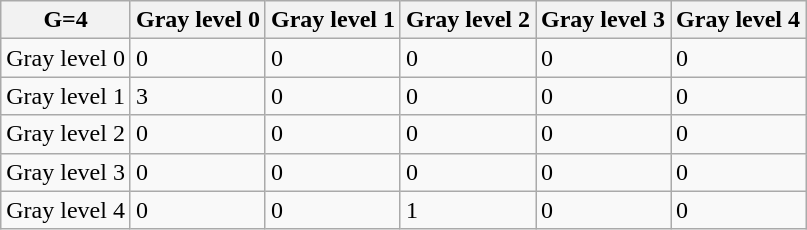<table class="wikitable">
<tr>
<th>G=4</th>
<th>Gray level 0</th>
<th>Gray level 1</th>
<th>Gray level 2</th>
<th>Gray level 3</th>
<th>Gray level 4</th>
</tr>
<tr>
<td>Gray level 0</td>
<td>0</td>
<td>0</td>
<td>0</td>
<td>0</td>
<td>0</td>
</tr>
<tr>
<td>Gray level 1</td>
<td>3</td>
<td>0</td>
<td>0</td>
<td>0</td>
<td>0</td>
</tr>
<tr>
<td>Gray level 2</td>
<td>0</td>
<td>0</td>
<td>0</td>
<td>0</td>
<td>0</td>
</tr>
<tr>
<td>Gray level 3</td>
<td>0</td>
<td>0</td>
<td>0</td>
<td>0</td>
<td>0</td>
</tr>
<tr>
<td>Gray level 4</td>
<td>0</td>
<td>0</td>
<td>1</td>
<td>0</td>
<td>0</td>
</tr>
</table>
